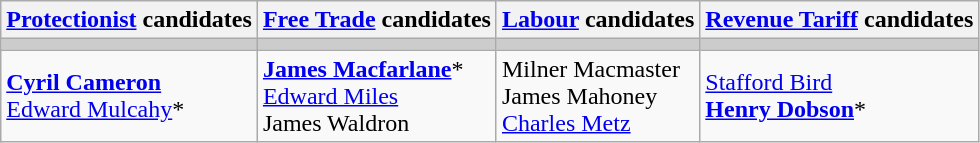<table class="wikitable">
<tr>
<th><a href='#'>Protectionist</a> candidates</th>
<th><a href='#'>Free Trade</a> candidates</th>
<th><a href='#'>Labour</a> candidates</th>
<th><a href='#'>Revenue Tariff</a> candidates</th>
</tr>
<tr bgcolor="#cccccc">
<td></td>
<td></td>
<td></td>
<td></td>
</tr>
<tr>
<td><strong><a href='#'>Cyril Cameron</a></strong><br><a href='#'>Edward Mulcahy</a>*</td>
<td><strong><a href='#'>James Macfarlane</a></strong>*<br><a href='#'>Edward Miles</a><br>James Waldron</td>
<td>Milner Macmaster<br>James Mahoney<br><a href='#'>Charles Metz</a></td>
<td><a href='#'>Stafford Bird</a><br><strong><a href='#'>Henry Dobson</a></strong>*</td>
</tr>
</table>
